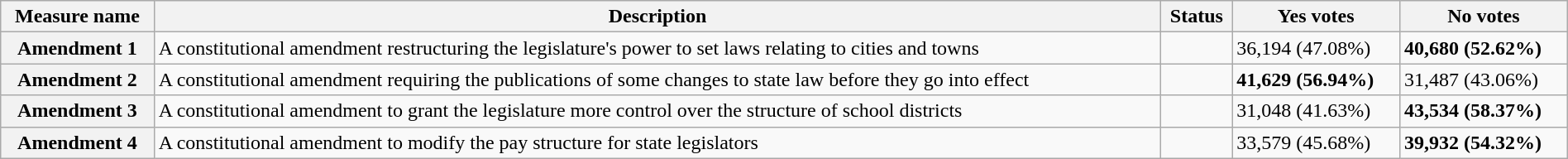<table class="wikitable sortable plainrowheaders" style="width:100%">
<tr>
<th scope="col">Measure name</th>
<th class="unsortable" scope="col">Description</th>
<th scope="col">Status</th>
<th scope="col">Yes votes</th>
<th scope="col">No votes</th>
</tr>
<tr>
<th scope="row">Amendment 1</th>
<td>A constitutional amendment restructuring the legislature's power to set laws relating to cities and towns</td>
<td></td>
<td>36,194 (47.08%)</td>
<td><strong>40,680 (52.62%)</strong></td>
</tr>
<tr>
<th scope="row">Amendment 2</th>
<td>A constitutional amendment requiring the publications of some changes to state law before they go into effect</td>
<td></td>
<td><strong>41,629 (56.94%)</strong></td>
<td>31,487 (43.06%)</td>
</tr>
<tr>
<th scope="row">Amendment 3</th>
<td>A constitutional amendment to grant the legislature more control over the structure of school districts</td>
<td></td>
<td>31,048 (41.63%)</td>
<td><strong>43,534 (58.37%)</strong></td>
</tr>
<tr>
<th scope="row">Amendment 4</th>
<td>A constitutional amendment to modify the pay structure for state legislators</td>
<td></td>
<td>33,579 (45.68%)</td>
<td><strong>39,932 (54.32%)</strong></td>
</tr>
</table>
